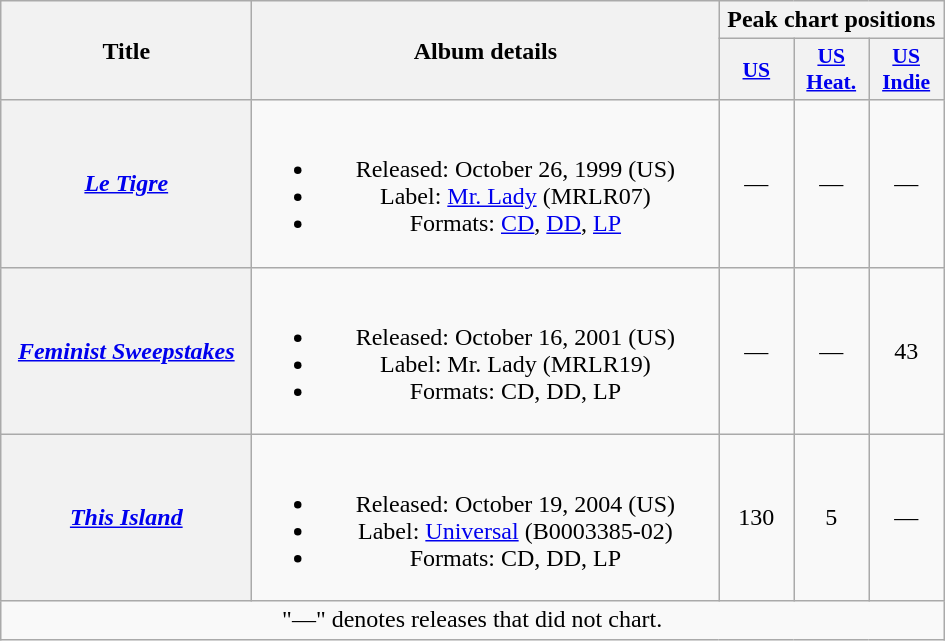<table class="wikitable plainrowheaders" style="text-align:center;">
<tr>
<th scope="col" rowspan="2" style="width:10em;">Title</th>
<th scope="col" rowspan="2" style="width:19em;">Album details</th>
<th scope="col" colspan="3">Peak chart positions</th>
</tr>
<tr>
<th style="width:3em;font-size:90%"><a href='#'>US</a><br></th>
<th style="width:3em;font-size:90%"><a href='#'>US Heat.</a><br></th>
<th style="width:3em;font-size:90%"><a href='#'>US Indie</a><br></th>
</tr>
<tr>
<th scope="row"><em><a href='#'>Le Tigre</a></em></th>
<td><br><ul><li>Released: October 26, 1999 <span>(US)</span></li><li>Label: <a href='#'>Mr. Lady</a> <span>(MRLR07)</span></li><li>Formats: <a href='#'>CD</a>, <a href='#'>DD</a>, <a href='#'>LP</a></li></ul></td>
<td>—</td>
<td>—</td>
<td>—</td>
</tr>
<tr>
<th scope="row"><em><a href='#'>Feminist Sweepstakes</a></em></th>
<td><br><ul><li>Released: October 16, 2001 <span>(US)</span></li><li>Label: Mr. Lady <span>(MRLR19)</span></li><li>Formats: CD, DD, LP</li></ul></td>
<td>—</td>
<td>—</td>
<td>43</td>
</tr>
<tr>
<th scope="row"><em><a href='#'>This Island</a></em></th>
<td><br><ul><li>Released: October 19, 2004 <span>(US)</span></li><li>Label: <a href='#'>Universal</a> <span>(B0003385-02)</span></li><li>Formats: CD, DD, LP</li></ul></td>
<td>130</td>
<td>5</td>
<td>—</td>
</tr>
<tr>
<td colspan="14">"—" denotes releases that did not chart.</td>
</tr>
</table>
